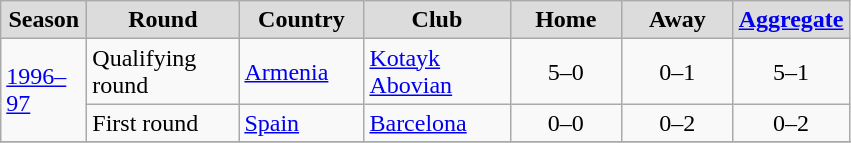<table class="wikitable" style="text-align: center;">
<tr>
<th width="50" style="background:#DCDCDC">Season</th>
<th width="94" style="background:#DCDCDC">Round</th>
<th width="76" style="background:#DCDCDC">Country</th>
<th width="90" style="background:#DCDCDC">Club</th>
<th width="67" style="background:#DCDCDC">Home</th>
<th width="67" style="background:#DCDCDC">Away</th>
<th width="67" style="background:#DCDCDC"><a href='#'>Aggregate</a></th>
</tr>
<tr>
<td rowspan=2 align=left><a href='#'>1996–97</a></td>
<td align=left>Qualifying round</td>
<td align=left> <a href='#'>Armenia</a></td>
<td align=left><a href='#'>Kotayk Abovian</a></td>
<td>5–0</td>
<td>0–1</td>
<td>5–1</td>
</tr>
<tr>
<td align=left>First round</td>
<td align=left> <a href='#'>Spain</a></td>
<td align=left><a href='#'>Barcelona</a></td>
<td>0–0</td>
<td>0–2</td>
<td>0–2</td>
</tr>
<tr>
</tr>
</table>
